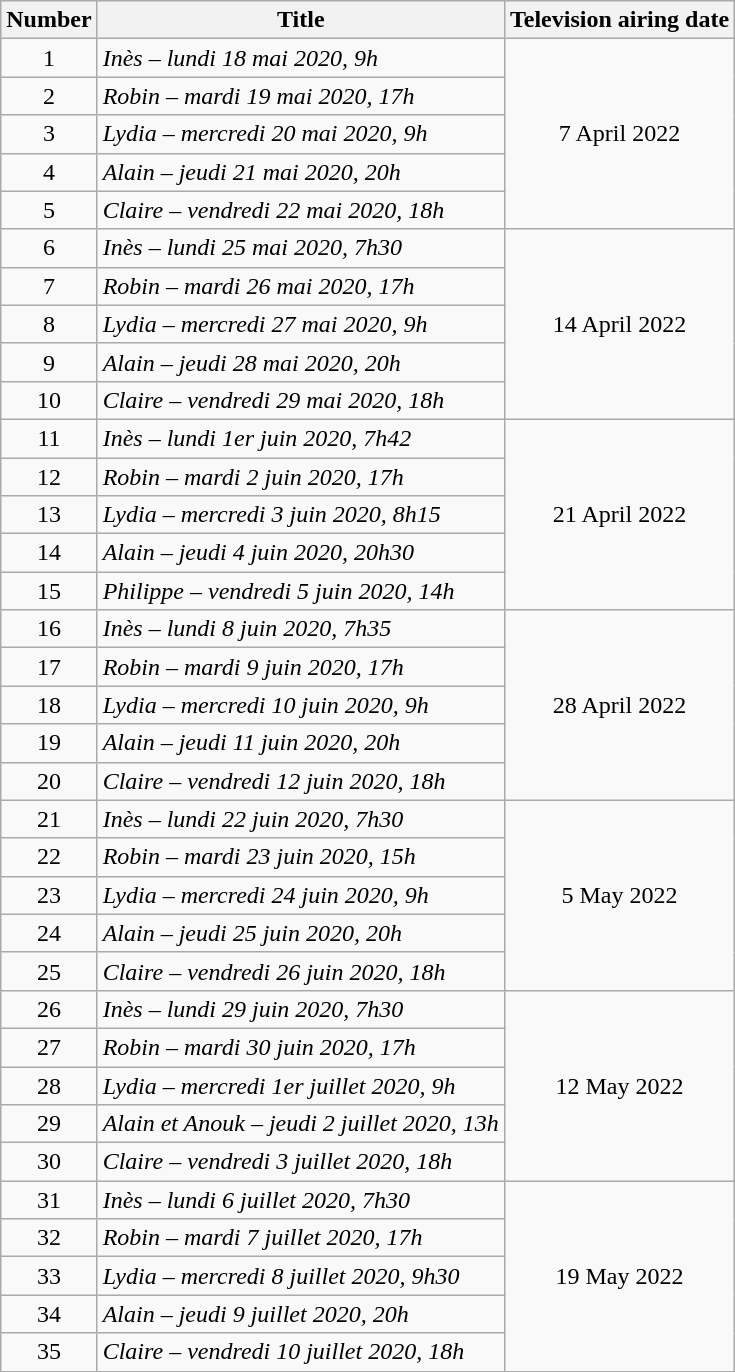<table class="wikitable">
<tr>
<th>Number</th>
<th>Title</th>
<th>Television airing date</th>
</tr>
<tr>
<td style="text-align: center;">1</td>
<td><em>Inès – lundi 18 mai 2020, 9h</em></td>
<td rowspan="5" style="text-align: center;">7 April 2022</td>
</tr>
<tr>
<td style="text-align: center;">2</td>
<td><em>Robin – mardi 19 mai 2020, 17h</em></td>
</tr>
<tr>
<td style="text-align: center;">3</td>
<td><em>Lydia – mercredi 20 mai 2020, 9h</em></td>
</tr>
<tr>
<td style="text-align: center;">4</td>
<td><em>Alain – jeudi 21 mai 2020, 20h</em></td>
</tr>
<tr>
<td style="text-align: center;">5</td>
<td><em>Claire – vendredi 22 mai 2020, 18h</em></td>
</tr>
<tr>
<td style="text-align: center;">6</td>
<td><em>Inès – lundi 25 mai 2020, 7h30</em></td>
<td rowspan="5" style="text-align: center;">14 April 2022</td>
</tr>
<tr>
<td style="text-align: center;">7</td>
<td><em>Robin – mardi 26 mai 2020, 17h</em></td>
</tr>
<tr>
<td style="text-align: center;">8</td>
<td><em>Lydia – mercredi 27 mai 2020, 9h</em></td>
</tr>
<tr>
<td style="text-align: center;">9</td>
<td><em>Alain – jeudi 28 mai 2020, 20h</em></td>
</tr>
<tr>
<td style="text-align: center;">10</td>
<td><em>Claire – vendredi 29 mai 2020, 18h</em></td>
</tr>
<tr>
<td style="text-align: center;">11</td>
<td><em>Inès – lundi 1er juin 2020, 7h42</em></td>
<td rowspan="5" style="text-align: center;">21 April 2022</td>
</tr>
<tr>
<td style="text-align: center;">12</td>
<td><em>Robin – mardi 2 juin 2020, 17h</em></td>
</tr>
<tr>
<td style="text-align: center;">13</td>
<td><em>Lydia – mercredi 3 juin 2020, 8h15</em></td>
</tr>
<tr>
<td style="text-align: center;">14</td>
<td><em>Alain – jeudi 4 juin 2020, 20h30</em></td>
</tr>
<tr>
<td style="text-align: center;">15</td>
<td><em>Philippe – vendredi 5 juin 2020, 14h</em></td>
</tr>
<tr>
<td style="text-align: center;">16</td>
<td><em>Inès – lundi 8 juin 2020, 7h35</em></td>
<td rowspan="5" style="text-align: center;">28 April 2022</td>
</tr>
<tr>
<td style="text-align: center;">17</td>
<td><em>Robin – mardi 9 juin 2020, 17h</em></td>
</tr>
<tr>
<td style="text-align: center;">18</td>
<td><em>Lydia – mercredi 10 juin 2020, 9h</em></td>
</tr>
<tr>
<td style="text-align: center;">19</td>
<td><em>Alain – jeudi 11 juin 2020, 20h</em></td>
</tr>
<tr>
<td style="text-align: center;">20</td>
<td><em>Claire – vendredi 12 juin 2020, 18h</em></td>
</tr>
<tr>
<td style="text-align: center;">21</td>
<td><em>Inès – lundi 22 juin 2020, 7h30</em></td>
<td rowspan="5" style="text-align: center;">5 May 2022</td>
</tr>
<tr>
<td style="text-align: center;">22</td>
<td><em>Robin – mardi 23 juin 2020, 15h</em></td>
</tr>
<tr>
<td style="text-align: center;">23</td>
<td><em>Lydia – mercredi 24 juin 2020, 9h</em></td>
</tr>
<tr>
<td style="text-align: center;">24</td>
<td><em>Alain – jeudi 25 juin 2020, 20h</em></td>
</tr>
<tr>
<td style="text-align: center;">25</td>
<td><em>Claire – vendredi 26 juin 2020, 18h</em></td>
</tr>
<tr>
<td style="text-align: center;">26</td>
<td><em>Inès – lundi 29 juin 2020, 7h30</em></td>
<td rowspan="5" style="text-align: center;">12 May 2022</td>
</tr>
<tr>
<td style="text-align: center;">27</td>
<td><em>Robin – mardi 30 juin 2020, 17h</em></td>
</tr>
<tr>
<td style="text-align: center;">28</td>
<td><em>Lydia – mercredi 1er juillet 2020, 9h</em></td>
</tr>
<tr>
<td style="text-align: center;">29</td>
<td><em>Alain et Anouk – jeudi 2 juillet 2020, 13h</em></td>
</tr>
<tr>
<td style="text-align: center;">30</td>
<td><em>Claire – vendredi 3 juillet 2020, 18h</em></td>
</tr>
<tr>
<td style="text-align: center;">31</td>
<td><em>Inès – lundi 6 juillet 2020, 7h30</em></td>
<td rowspan="5" style="text-align: center;">19 May 2022</td>
</tr>
<tr>
<td style="text-align: center;">32</td>
<td><em>Robin – mardi 7 juillet 2020, 17h</em></td>
</tr>
<tr>
<td style="text-align: center;">33</td>
<td><em>Lydia – mercredi 8 juillet 2020, 9h30</em></td>
</tr>
<tr>
<td style="text-align: center;">34</td>
<td><em>Alain – jeudi 9 juillet 2020, 20h</em></td>
</tr>
<tr>
<td style="text-align: center;">35</td>
<td><em>Claire – vendredi 10 juillet 2020, 18h</em></td>
</tr>
</table>
